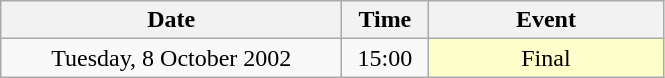<table class = "wikitable" style="text-align:center;">
<tr>
<th width=220>Date</th>
<th width=50>Time</th>
<th width=150>Event</th>
</tr>
<tr>
<td>Tuesday, 8 October 2002</td>
<td>15:00</td>
<td bgcolor=ffffcc>Final</td>
</tr>
</table>
